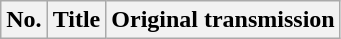<table class="wikitable">
<tr>
<th>No.</th>
<th>Title</th>
<th>Original transmission<br>




























</th>
</tr>
</table>
